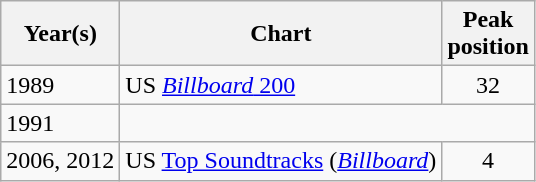<table class="wikitable sortable" border="1">
<tr>
<th>Year(s)</th>
<th>Chart</th>
<th>Peak<br>position</th>
</tr>
<tr>
<td>1989</td>
<td>US <a href='#'><em>Billboard</em> 200</a></td>
<td align=center>32</td>
</tr>
<tr>
<td>1991<br></td>
</tr>
<tr>
<td>2006, 2012</td>
<td>US <a href='#'>Top Soundtracks</a> (<em><a href='#'>Billboard</a></em>)</td>
<td align=center>4</td>
</tr>
</table>
